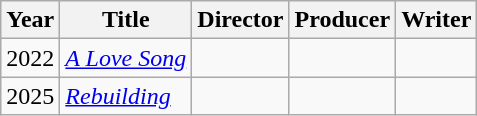<table class="wikitable">
<tr>
<th>Year</th>
<th>Title</th>
<th>Director</th>
<th>Producer</th>
<th>Writer</th>
</tr>
<tr>
<td>2022</td>
<td><em><a href='#'>A Love Song</a></em></td>
<td></td>
<td></td>
<td></td>
</tr>
<tr>
<td>2025</td>
<td><em><a href='#'>Rebuilding</a></em></td>
<td></td>
<td></td>
<td></td>
</tr>
</table>
